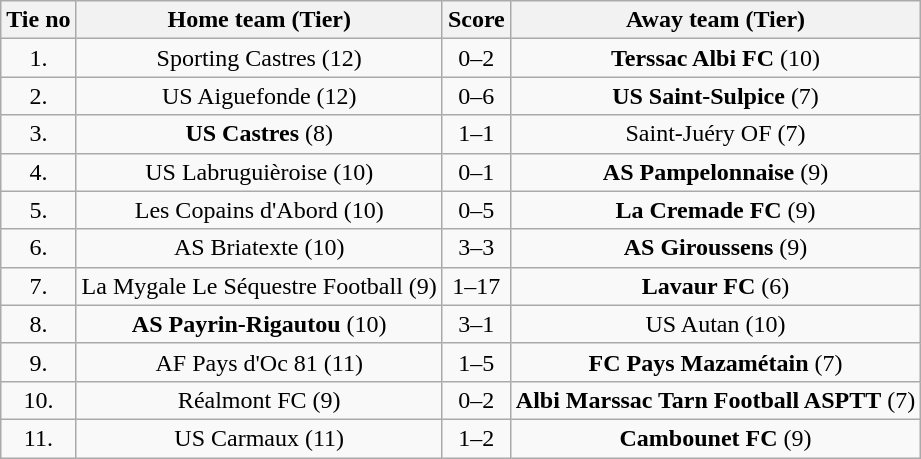<table class="wikitable" style="text-align: center">
<tr>
<th>Tie no</th>
<th>Home team (Tier)</th>
<th>Score</th>
<th>Away team (Tier)</th>
</tr>
<tr>
<td>1.</td>
<td>Sporting Castres (12)</td>
<td>0–2</td>
<td><strong>Terssac Albi FC</strong> (10)</td>
</tr>
<tr>
<td>2.</td>
<td>US Aiguefonde (12)</td>
<td>0–6</td>
<td><strong>US Saint-Sulpice</strong> (7)</td>
</tr>
<tr>
<td>3.</td>
<td><strong>US Castres</strong> (8)</td>
<td>1–1 </td>
<td>Saint-Juéry OF (7)</td>
</tr>
<tr>
<td>4.</td>
<td>US Labruguièroise (10)</td>
<td>0–1</td>
<td><strong>AS Pampelonnaise</strong> (9)</td>
</tr>
<tr>
<td>5.</td>
<td>Les Copains d'Abord (10)</td>
<td>0–5</td>
<td><strong>La Cremade FC</strong> (9)</td>
</tr>
<tr>
<td>6.</td>
<td>AS Briatexte (10)</td>
<td>3–3 </td>
<td><strong>AS Giroussens</strong> (9)</td>
</tr>
<tr>
<td>7.</td>
<td>La Mygale Le Séquestre Football (9)</td>
<td>1–17</td>
<td><strong>Lavaur FC</strong> (6)</td>
</tr>
<tr>
<td>8.</td>
<td><strong>AS Payrin-Rigautou</strong> (10)</td>
<td>3–1</td>
<td>US Autan (10)</td>
</tr>
<tr>
<td>9.</td>
<td>AF Pays d'Oc 81 (11)</td>
<td>1–5</td>
<td><strong>FC Pays Mazamétain</strong> (7)</td>
</tr>
<tr>
<td>10.</td>
<td>Réalmont FC (9)</td>
<td>0–2</td>
<td><strong>Albi Marssac Tarn Football ASPTT</strong> (7)</td>
</tr>
<tr>
<td>11.</td>
<td>US Carmaux (11)</td>
<td>1–2</td>
<td><strong>Cambounet FC</strong> (9)</td>
</tr>
</table>
